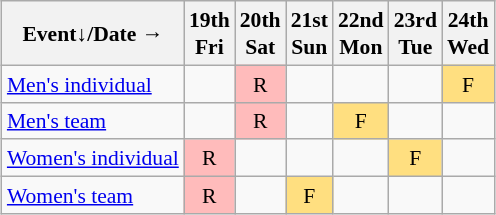<table class="wikitable" style="margin:0.5em auto; font-size:90%; line-height:1.25em; text-align:center">
<tr>
<th>Event↓/Date →</th>
<th>19th<br>Fri</th>
<th>20th<br>Sat</th>
<th>21st<br>Sun</th>
<th>22nd<br>Mon</th>
<th>23rd<br>Tue</th>
<th>24th<br>Wed</th>
</tr>
<tr>
<td align="left"><a href='#'>Men's individual</a></td>
<td></td>
<td bgcolor="#FFBBBB">R</td>
<td></td>
<td></td>
<td></td>
<td bgcolor="#FFDF80">F</td>
</tr>
<tr>
<td align="left"><a href='#'>Men's team</a></td>
<td></td>
<td bgcolor="#FFBBBB">R</td>
<td></td>
<td bgcolor="#FFDF80">F</td>
<td></td>
<td></td>
</tr>
<tr>
<td align="left"><a href='#'>Women's individual</a></td>
<td bgcolor="#FFBBBB">R</td>
<td></td>
<td></td>
<td></td>
<td bgcolor="#FFDF80">F</td>
<td></td>
</tr>
<tr>
<td align="left"><a href='#'>Women's team</a></td>
<td bgcolor="#FFBBBB">R</td>
<td></td>
<td bgcolor="#FFDF80">F</td>
<td></td>
<td></td>
<td></td>
</tr>
</table>
